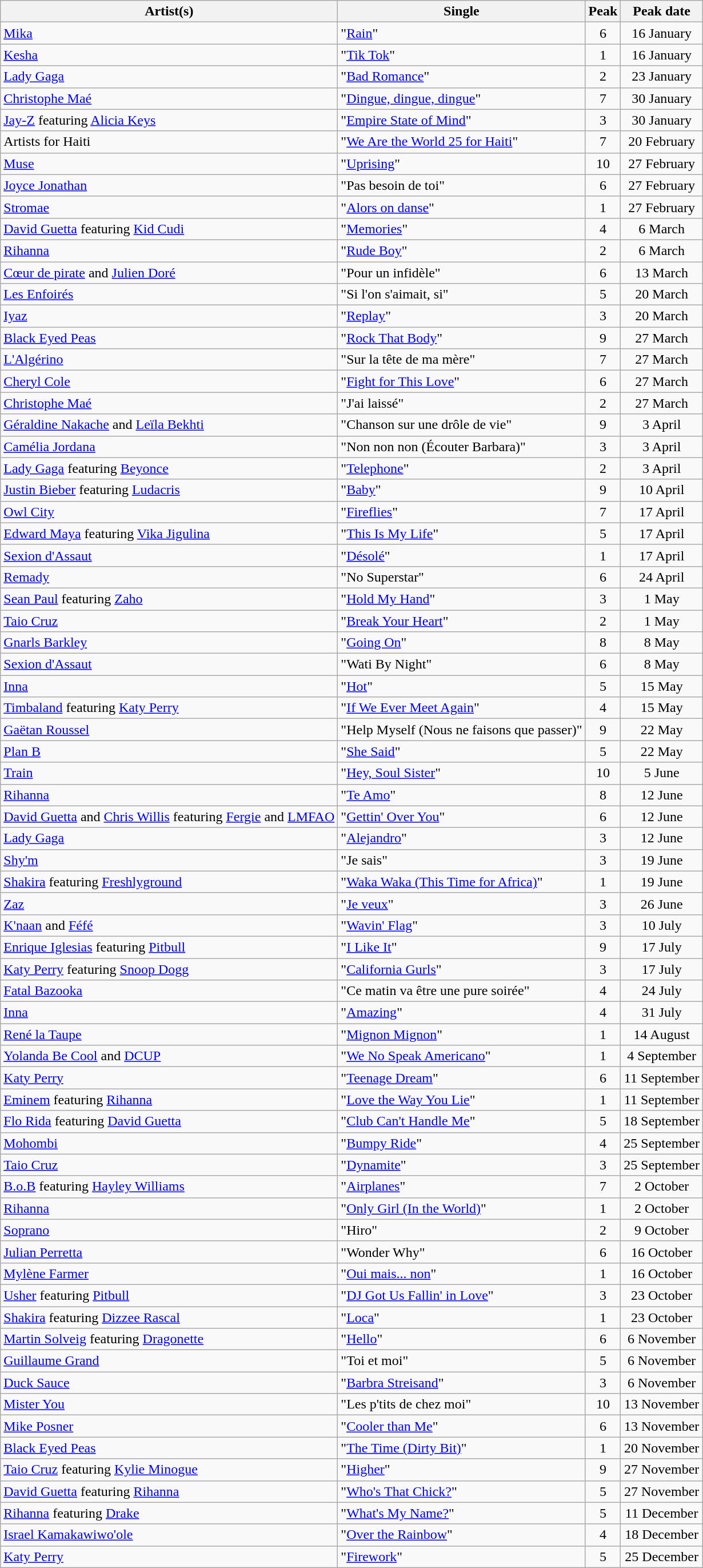<table class="wikitable sortable">
<tr>
<th>Artist(s)</th>
<th>Single</th>
<th>Peak</th>
<th>Peak date</th>
</tr>
<tr>
<td><a href='#'>Mika</a></td>
<td>"<a href='#'>Rain</a>"</td>
<td style="text-align: center;">6</td>
<td style="text-align: center;">16 January</td>
</tr>
<tr>
<td><a href='#'>Kesha</a></td>
<td>"<a href='#'>Tik Tok</a>"</td>
<td style="text-align: center;">1</td>
<td style="text-align: center;">16 January</td>
</tr>
<tr>
<td><a href='#'>Lady Gaga</a></td>
<td>"<a href='#'>Bad Romance</a>"</td>
<td style="text-align: center;">2</td>
<td style="text-align: center;">23 January</td>
</tr>
<tr>
<td><a href='#'>Christophe Maé</a></td>
<td>"<a href='#'>Dingue, dingue, dingue</a>"</td>
<td style="text-align: center;">7</td>
<td style="text-align: center;">30 January</td>
</tr>
<tr>
<td><a href='#'>Jay-Z</a> featuring <a href='#'>Alicia Keys</a></td>
<td>"<a href='#'>Empire State of Mind</a>"</td>
<td style="text-align: center;">3</td>
<td style="text-align: center;">30 January</td>
</tr>
<tr>
<td>Artists for Haiti</td>
<td>"<a href='#'>We Are the World 25 for Haiti</a>"</td>
<td style="text-align: center;">7</td>
<td style="text-align: center;">20 February</td>
</tr>
<tr>
<td><a href='#'>Muse</a></td>
<td>"<a href='#'>Uprising</a>"</td>
<td style="text-align: center;">10</td>
<td style="text-align: center;">27 February</td>
</tr>
<tr>
<td><a href='#'>Joyce Jonathan</a></td>
<td>"Pas besoin de toi"</td>
<td style="text-align: center;">6</td>
<td style="text-align: center;">27 February</td>
</tr>
<tr>
<td><a href='#'>Stromae</a></td>
<td>"<a href='#'>Alors on danse</a>"</td>
<td style="text-align: center;">1</td>
<td style="text-align: center;">27 February</td>
</tr>
<tr>
<td><a href='#'>David Guetta</a> featuring <a href='#'>Kid Cudi</a></td>
<td>"<a href='#'>Memories</a>"</td>
<td style="text-align: center;">4</td>
<td style="text-align: center;">6 March</td>
</tr>
<tr>
<td><a href='#'>Rihanna</a></td>
<td>"<a href='#'>Rude Boy</a>"</td>
<td style="text-align: center;">2</td>
<td style="text-align: center;">6 March</td>
</tr>
<tr>
<td><a href='#'>Cœur de pirate</a> and <a href='#'>Julien Doré</a></td>
<td>"Pour un infidèle"</td>
<td style="text-align: center;">6</td>
<td style="text-align: center;">13 March</td>
</tr>
<tr>
<td><a href='#'>Les Enfoirés</a></td>
<td>"Si l'on s'aimait, si"</td>
<td style="text-align: center;">5</td>
<td style="text-align: center;">20 March</td>
</tr>
<tr>
<td><a href='#'>Iyaz</a></td>
<td>"<a href='#'>Replay</a>"</td>
<td style="text-align: center;">3</td>
<td style="text-align: center;">20 March</td>
</tr>
<tr>
<td><a href='#'>Black Eyed Peas</a></td>
<td>"<a href='#'>Rock That Body</a>"</td>
<td style="text-align: center;">9</td>
<td style="text-align: center;">27 March</td>
</tr>
<tr>
<td><a href='#'>L'Algérino</a></td>
<td>"Sur la tête de ma mère"</td>
<td style="text-align: center;">7</td>
<td style="text-align: center;">27 March</td>
</tr>
<tr>
<td><a href='#'>Cheryl Cole</a></td>
<td>"<a href='#'>Fight for This Love</a>"</td>
<td style="text-align: center;">6</td>
<td style="text-align: center;">27 March</td>
</tr>
<tr>
<td><a href='#'>Christophe Maé</a></td>
<td>"J'ai laissé"</td>
<td style="text-align: center;">2</td>
<td style="text-align: center;">27 March</td>
</tr>
<tr>
<td><a href='#'>Géraldine Nakache</a> and <a href='#'>Leïla Bekhti</a></td>
<td>"Chanson sur une drôle de vie"</td>
<td style="text-align: center;">9</td>
<td style="text-align: center;">3 April</td>
</tr>
<tr>
<td><a href='#'>Camélia Jordana</a></td>
<td>"Non non non (Écouter Barbara)"</td>
<td style="text-align: center;">3</td>
<td style="text-align: center;">3 April</td>
</tr>
<tr>
<td><a href='#'>Lady Gaga</a> featuring <a href='#'>Beyonce</a></td>
<td>"<a href='#'>Telephone</a>"</td>
<td style="text-align: center;">2</td>
<td style="text-align: center;">3 April</td>
</tr>
<tr>
<td><a href='#'>Justin Bieber</a> featuring <a href='#'>Ludacris</a></td>
<td>"<a href='#'>Baby</a>"</td>
<td style="text-align: center;">9</td>
<td style="text-align: center;">10 April</td>
</tr>
<tr>
<td><a href='#'>Owl City</a></td>
<td>"<a href='#'>Fireflies</a>"</td>
<td style="text-align: center;">7</td>
<td style="text-align: center;">17 April</td>
</tr>
<tr>
<td><a href='#'>Edward Maya</a> featuring <a href='#'>Vika Jigulina</a></td>
<td>"<a href='#'>This Is My Life</a>"</td>
<td style="text-align: center;">5</td>
<td style="text-align: center;">17 April</td>
</tr>
<tr>
<td><a href='#'>Sexion d'Assaut</a></td>
<td>"<a href='#'>Désolé</a>"</td>
<td style="text-align: center;">1</td>
<td style="text-align: center;">17 April</td>
</tr>
<tr>
<td><a href='#'>Remady</a></td>
<td>"No Superstar"</td>
<td style="text-align: center;">6</td>
<td style="text-align: center;">24 April</td>
</tr>
<tr>
<td><a href='#'>Sean Paul</a> featuring <a href='#'>Zaho</a></td>
<td>"<a href='#'>Hold My Hand</a>"</td>
<td style="text-align: center;">3</td>
<td style="text-align: center;">1 May</td>
</tr>
<tr>
<td><a href='#'>Taio Cruz</a></td>
<td>"<a href='#'>Break Your Heart</a>"</td>
<td style="text-align: center;">2</td>
<td style="text-align: center;">1 May</td>
</tr>
<tr>
<td><a href='#'>Gnarls Barkley</a></td>
<td>"<a href='#'>Going On</a>"</td>
<td style="text-align: center;">8</td>
<td style="text-align: center;">8 May</td>
</tr>
<tr>
<td><a href='#'>Sexion d'Assaut</a></td>
<td>"Wati By Night"</td>
<td style="text-align: center;">6</td>
<td style="text-align: center;">8 May</td>
</tr>
<tr>
<td><a href='#'>Inna</a></td>
<td>"<a href='#'>Hot</a>"</td>
<td style="text-align: center;">5</td>
<td style="text-align: center;">15 May</td>
</tr>
<tr>
<td><a href='#'>Timbaland</a> featuring <a href='#'>Katy Perry</a></td>
<td>"<a href='#'>If We Ever Meet Again</a>"</td>
<td style="text-align: center;">4</td>
<td style="text-align: center;">15 May</td>
</tr>
<tr>
<td><a href='#'>Gaëtan Roussel</a></td>
<td>"Help Myself (Nous ne faisons que passer)"</td>
<td style="text-align: center;">9</td>
<td style="text-align: center;">22 May</td>
</tr>
<tr>
<td><a href='#'>Plan B</a></td>
<td>"<a href='#'>She Said</a>"</td>
<td style="text-align: center;">5</td>
<td style="text-align: center;">22 May</td>
</tr>
<tr>
<td><a href='#'>Train</a></td>
<td>"<a href='#'>Hey, Soul Sister</a>"</td>
<td style="text-align: center;">10</td>
<td style="text-align: center;">5 June</td>
</tr>
<tr>
<td><a href='#'>Rihanna</a></td>
<td>"<a href='#'>Te Amo</a>"</td>
<td style="text-align: center;">8</td>
<td style="text-align: center;">12 June</td>
</tr>
<tr>
<td><a href='#'>David Guetta</a> and <a href='#'>Chris Willis</a> featuring <a href='#'>Fergie</a> and <a href='#'>LMFAO</a></td>
<td>"<a href='#'>Gettin' Over You</a>"</td>
<td style="text-align: center;">6</td>
<td style="text-align: center;">12 June</td>
</tr>
<tr>
<td><a href='#'>Lady Gaga</a></td>
<td>"<a href='#'>Alejandro</a>"</td>
<td style="text-align: center;">3</td>
<td style="text-align: center;">12 June</td>
</tr>
<tr>
<td><a href='#'>Shy'm</a></td>
<td>"Je sais"</td>
<td style="text-align: center;">3</td>
<td style="text-align: center;">19 June</td>
</tr>
<tr>
<td><a href='#'>Shakira</a> featuring <a href='#'>Freshlyground</a></td>
<td>"<a href='#'>Waka Waka (This Time for Africa)</a>"</td>
<td style="text-align: center;">1</td>
<td style="text-align: center;">19 June</td>
</tr>
<tr>
<td><a href='#'>Zaz</a></td>
<td>"<a href='#'>Je veux</a>"</td>
<td style="text-align: center;">3</td>
<td style="text-align: center;">26 June</td>
</tr>
<tr>
<td><a href='#'>K'naan</a> and <a href='#'>Féfé</a></td>
<td>"<a href='#'>Wavin' Flag</a>"</td>
<td style="text-align: center;">3</td>
<td style="text-align: center;">10 July</td>
</tr>
<tr>
<td><a href='#'>Enrique Iglesias</a> featuring <a href='#'>Pitbull</a></td>
<td>"<a href='#'>I Like It</a>"</td>
<td style="text-align: center;">9</td>
<td style="text-align: center;">17 July</td>
</tr>
<tr>
<td><a href='#'>Katy Perry</a> featuring <a href='#'>Snoop Dogg</a></td>
<td>"<a href='#'>California Gurls</a>"</td>
<td style="text-align: center;">3</td>
<td style="text-align: center;">17 July</td>
</tr>
<tr>
<td><a href='#'>Fatal Bazooka</a></td>
<td>"Ce matin va être une pure soirée"</td>
<td style="text-align: center;">4</td>
<td style="text-align: center;">24 July</td>
</tr>
<tr>
<td><a href='#'>Inna</a></td>
<td>"<a href='#'>Amazing</a>"</td>
<td style="text-align: center;">4</td>
<td style="text-align: center;">31 July</td>
</tr>
<tr>
<td><a href='#'>René la Taupe</a></td>
<td>"<a href='#'>Mignon Mignon</a>"</td>
<td style="text-align: center;">1</td>
<td style="text-align: center;">14 August</td>
</tr>
<tr>
<td><a href='#'>Yolanda Be Cool</a> and <a href='#'>DCUP</a></td>
<td>"<a href='#'>We No Speak Americano</a>"</td>
<td style="text-align: center;">1</td>
<td style="text-align: center;">4 September</td>
</tr>
<tr>
<td><a href='#'>Katy Perry</a></td>
<td>"<a href='#'>Teenage Dream</a>"</td>
<td style="text-align: center;">6</td>
<td style="text-align: center;">11 September</td>
</tr>
<tr>
<td><a href='#'>Eminem</a> featuring <a href='#'>Rihanna</a></td>
<td>"<a href='#'>Love the Way You Lie</a>"</td>
<td style="text-align: center;">1</td>
<td style="text-align: center;">11 September</td>
</tr>
<tr>
<td><a href='#'>Flo Rida</a> featuring <a href='#'>David Guetta</a></td>
<td>"<a href='#'>Club Can't Handle Me</a>"</td>
<td style="text-align: center;">5</td>
<td style="text-align: center;">18 September</td>
</tr>
<tr>
<td><a href='#'>Mohombi</a></td>
<td>"<a href='#'>Bumpy Ride</a>"</td>
<td style="text-align: center;">4</td>
<td style="text-align: center;">25 September</td>
</tr>
<tr>
<td><a href='#'>Taio Cruz</a></td>
<td>"<a href='#'>Dynamite</a>"</td>
<td style="text-align: center;">3</td>
<td style="text-align: center;">25 September</td>
</tr>
<tr>
<td><a href='#'>B.o.B</a> featuring <a href='#'>Hayley Williams</a></td>
<td>"<a href='#'>Airplanes</a>"</td>
<td style="text-align: center;">7</td>
<td style="text-align: center;">2 October</td>
</tr>
<tr>
<td><a href='#'>Rihanna</a></td>
<td>"<a href='#'>Only Girl (In the World)</a>"</td>
<td style="text-align: center;">1</td>
<td style="text-align: center;">2 October</td>
</tr>
<tr>
<td><a href='#'>Soprano</a></td>
<td>"Hiro"</td>
<td style="text-align: center;">2</td>
<td style="text-align: center;">9 October</td>
</tr>
<tr>
<td><a href='#'>Julian Perretta</a></td>
<td>"Wonder Why"</td>
<td style="text-align: center;">6</td>
<td style="text-align: center;">16 October</td>
</tr>
<tr>
<td><a href='#'>Mylène Farmer</a></td>
<td>"<a href='#'>Oui mais... non</a>"</td>
<td style="text-align: center;">1</td>
<td style="text-align: center;">16 October</td>
</tr>
<tr>
<td><a href='#'>Usher</a> featuring <a href='#'>Pitbull</a></td>
<td>"<a href='#'>DJ Got Us Fallin' in Love</a>"</td>
<td style="text-align: center;">3</td>
<td style="text-align: center;">23 October</td>
</tr>
<tr>
<td><a href='#'>Shakira</a> featuring <a href='#'>Dizzee Rascal</a></td>
<td>"<a href='#'>Loca</a>"</td>
<td style="text-align: center;">1</td>
<td style="text-align: center;">23 October</td>
</tr>
<tr>
<td><a href='#'>Martin Solveig</a> featuring <a href='#'>Dragonette</a></td>
<td>"<a href='#'>Hello</a>"</td>
<td style="text-align: center;">6</td>
<td style="text-align: center;">6 November</td>
</tr>
<tr>
<td><a href='#'>Guillaume Grand</a></td>
<td>"Toi et moi"</td>
<td style="text-align: center;">5</td>
<td style="text-align: center;">6 November</td>
</tr>
<tr>
<td><a href='#'>Duck Sauce</a></td>
<td>"<a href='#'>Barbra Streisand</a>"</td>
<td style="text-align: center;">3</td>
<td style="text-align: center;">6 November</td>
</tr>
<tr>
<td><a href='#'>Mister You</a></td>
<td>"Les p'tits de chez moi"</td>
<td style="text-align: center;">10</td>
<td style="text-align: center;">13 November</td>
</tr>
<tr>
<td><a href='#'>Mike Posner</a></td>
<td>"<a href='#'>Cooler than Me</a>"</td>
<td style="text-align: center;">6</td>
<td style="text-align: center;">13 November</td>
</tr>
<tr>
<td><a href='#'>Black Eyed Peas</a></td>
<td>"<a href='#'>The Time (Dirty Bit)</a>"</td>
<td style="text-align: center;">1</td>
<td style="text-align: center;">20 November</td>
</tr>
<tr>
<td><a href='#'>Taio Cruz</a> featuring <a href='#'>Kylie Minogue</a></td>
<td>"<a href='#'>Higher</a>"</td>
<td style="text-align: center;">9</td>
<td style="text-align: center;">27 November</td>
</tr>
<tr>
<td><a href='#'>David Guetta</a> featuring <a href='#'>Rihanna</a></td>
<td>"<a href='#'>Who's That Chick?</a>"</td>
<td style="text-align: center;">5</td>
<td style="text-align: center;">27 November</td>
</tr>
<tr>
<td><a href='#'>Rihanna</a> featuring <a href='#'>Drake</a></td>
<td>"<a href='#'>What's My Name?</a>"</td>
<td style="text-align: center;">5</td>
<td style="text-align: center;">11 December</td>
</tr>
<tr>
<td><a href='#'>Israel Kamakawiwo'ole</a></td>
<td>"<a href='#'>Over the Rainbow</a>"</td>
<td style="text-align: center;">4</td>
<td style="text-align: center;">18 December</td>
</tr>
<tr>
<td><a href='#'>Katy Perry</a></td>
<td>"<a href='#'>Firework</a>"</td>
<td style="text-align: center;">5</td>
<td style="text-align: center;">25 December</td>
</tr>
</table>
